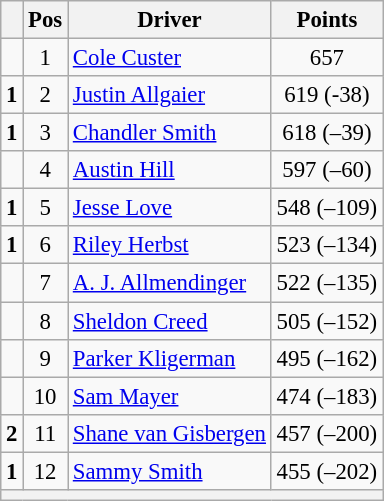<table class="wikitable" style="font-size: 95%;">
<tr>
<th></th>
<th>Pos</th>
<th>Driver</th>
<th>Points</th>
</tr>
<tr>
<td align="left"></td>
<td style="text-align:center;">1</td>
<td><a href='#'>Cole Custer</a></td>
<td style="text-align:center;">657</td>
</tr>
<tr>
<td align="left"> <strong>1</strong></td>
<td style="text-align:center;">2</td>
<td><a href='#'>Justin Allgaier</a></td>
<td style="text-align:center;">619 (-38)</td>
</tr>
<tr>
<td align="left"> <strong>1</strong></td>
<td style="text-align:center;">3</td>
<td><a href='#'>Chandler Smith</a></td>
<td style="text-align:center;">618 (–39)</td>
</tr>
<tr>
<td align="left"></td>
<td style="text-align:center;">4</td>
<td><a href='#'>Austin Hill</a></td>
<td style="text-align:center;">597 (–60)</td>
</tr>
<tr>
<td align="left"> <strong>1</strong></td>
<td style="text-align:center;">5</td>
<td><a href='#'>Jesse Love</a></td>
<td style="text-align:center;">548 (–109)</td>
</tr>
<tr>
<td align="left"> <strong>1</strong></td>
<td style="text-align:center;">6</td>
<td><a href='#'>Riley Herbst</a></td>
<td style="text-align:center;">523 (–134)</td>
</tr>
<tr>
<td align="left"></td>
<td style="text-align:center;">7</td>
<td><a href='#'>A. J. Allmendinger</a></td>
<td style="text-align:center;">522 (–135)</td>
</tr>
<tr>
<td align="left"></td>
<td style="text-align:center;">8</td>
<td><a href='#'>Sheldon Creed</a></td>
<td style="text-align:center;">505 (–152)</td>
</tr>
<tr>
<td align="left"></td>
<td style="text-align:center;">9</td>
<td><a href='#'>Parker Kligerman</a></td>
<td style="text-align:center;">495 (–162)</td>
</tr>
<tr>
<td align="left"></td>
<td style="text-align:center;">10</td>
<td><a href='#'>Sam Mayer</a></td>
<td style="text-align:center;">474 (–183)</td>
</tr>
<tr>
<td align="left"> <strong>2</strong></td>
<td style="text-align:center;">11</td>
<td><a href='#'>Shane van Gisbergen</a></td>
<td style="text-align:center;">457 (–200)</td>
</tr>
<tr>
<td align="left"> <strong>1</strong></td>
<td style="text-align:center;">12</td>
<td><a href='#'>Sammy Smith</a></td>
<td style="text-align:center;">455 (–202)</td>
</tr>
<tr class="sortbottom">
<th colspan="9"></th>
</tr>
</table>
